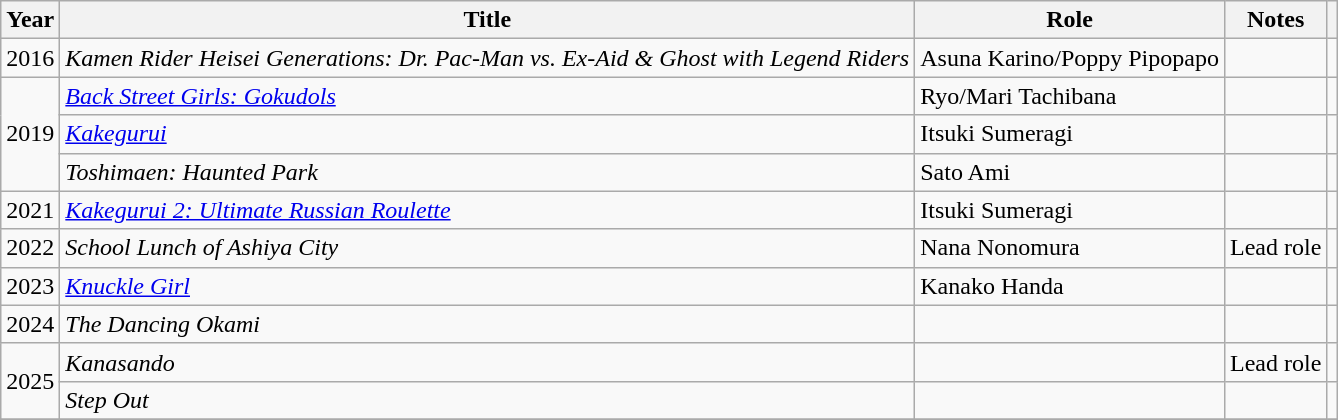<table class="wikitable">
<tr>
<th>Year</th>
<th>Title</th>
<th>Role</th>
<th class="unsortable">Notes</th>
<th class="unsortable"></th>
</tr>
<tr>
<td>2016</td>
<td><em>Kamen Rider Heisei Generations: Dr. Pac-Man vs. Ex-Aid & Ghost with Legend Riders</em></td>
<td>Asuna Karino/Poppy Pipopapo</td>
<td></td>
<td></td>
</tr>
<tr>
<td rowspan="3">2019</td>
<td><em><a href='#'>Back Street Girls: Gokudols</a></em></td>
<td>Ryo/Mari Tachibana</td>
<td></td>
<td></td>
</tr>
<tr>
<td><em><a href='#'>Kakegurui</a></em></td>
<td>Itsuki Sumeragi</td>
<td></td>
<td></td>
</tr>
<tr>
<td><em>Toshimaen: Haunted Park</em></td>
<td>Sato Ami</td>
<td></td>
<td></td>
</tr>
<tr>
<td>2021</td>
<td><em><a href='#'>Kakegurui 2: Ultimate Russian Roulette</a></em></td>
<td>Itsuki Sumeragi</td>
<td></td>
<td></td>
</tr>
<tr>
<td>2022</td>
<td><em>School Lunch of Ashiya City</em></td>
<td>Nana Nonomura</td>
<td>Lead role</td>
<td></td>
</tr>
<tr>
<td>2023</td>
<td><em><a href='#'>Knuckle Girl</a></em></td>
<td>Kanako Handa</td>
<td></td>
<td></td>
</tr>
<tr>
<td>2024</td>
<td><em>The Dancing Okami</em></td>
<td></td>
<td></td>
<td></td>
</tr>
<tr>
<td rowspan="2">2025</td>
<td><em>Kanasando</em></td>
<td></td>
<td>Lead role</td>
<td></td>
</tr>
<tr>
<td><em>Step Out</em></td>
<td></td>
<td></td>
<td></td>
</tr>
<tr>
</tr>
</table>
